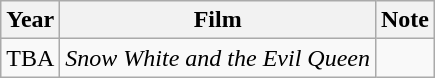<table class="wikitable">
<tr>
<th>Year</th>
<th>Film</th>
<th>Note</th>
</tr>
<tr>
<td>TBA</td>
<td><em>Snow White and the Evil Queen</em></td>
<td></td>
</tr>
</table>
